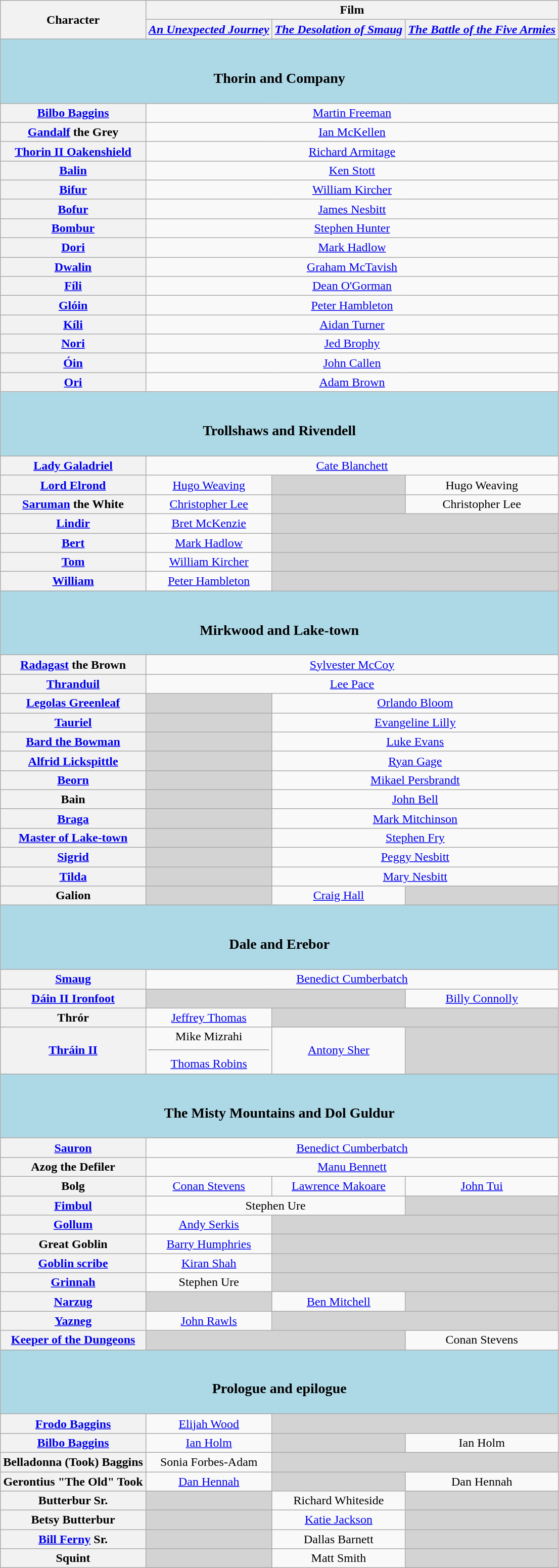<table class="wikitable collapsible" style="text-align: center; clear: both;">
<tr>
<th rowspan="2">Character</th>
<th colspan="3">Film</th>
</tr>
<tr>
<th><em><a href='#'>An Unexpected Journey</a></em></th>
<th><em><a href='#'>The Desolation of Smaug</a></em></th>
<th><em><a href='#'>The Battle of the Five Armies</a></em></th>
</tr>
<tr>
<th colspan="4" style="background:lightblue;"><br><h3>Thorin and Company</h3></th>
</tr>
<tr>
<th><a href='#'>Bilbo Baggins</a></th>
<td colspan="3"><a href='#'>Martin Freeman</a></td>
</tr>
<tr>
<th><a href='#'>Gandalf</a> the Grey</th>
<td colspan="3"><a href='#'>Ian McKellen</a></td>
</tr>
<tr>
<th><a href='#'>Thorin II Oakenshield</a></th>
<td colspan="3"><a href='#'>Richard Armitage</a></td>
</tr>
<tr>
<th><a href='#'>Balin</a></th>
<td colspan="3"><a href='#'>Ken Stott</a></td>
</tr>
<tr>
<th><a href='#'>Bifur</a></th>
<td colspan="3"><a href='#'>William Kircher</a></td>
</tr>
<tr>
<th><a href='#'>Bofur</a></th>
<td colspan="3"><a href='#'>James Nesbitt</a></td>
</tr>
<tr>
<th><a href='#'>Bombur</a></th>
<td colspan="3"><a href='#'>Stephen Hunter</a></td>
</tr>
<tr>
<th><a href='#'>Dori</a></th>
<td colspan="3"><a href='#'>Mark Hadlow</a></td>
</tr>
<tr>
<th><a href='#'>Dwalin</a></th>
<td colspan="3"><a href='#'>Graham McTavish</a></td>
</tr>
<tr>
<th><a href='#'>Fíli</a></th>
<td colspan="3"><a href='#'>Dean O'Gorman</a></td>
</tr>
<tr>
<th><a href='#'>Glóin</a></th>
<td colspan="3"><a href='#'>Peter Hambleton</a></td>
</tr>
<tr>
<th><a href='#'>Kíli</a></th>
<td colspan="3"><a href='#'>Aidan Turner</a></td>
</tr>
<tr>
<th><a href='#'>Nori</a></th>
<td colspan="3"><a href='#'>Jed Brophy</a></td>
</tr>
<tr>
<th><a href='#'>Óin</a></th>
<td colspan="3"><a href='#'>John Callen</a></td>
</tr>
<tr>
<th><a href='#'>Ori</a></th>
<td colspan="3"><a href='#'>Adam Brown</a></td>
</tr>
<tr>
<th colspan="4" style="background:lightblue;"><br><h3>Trollshaws and Rivendell</h3></th>
</tr>
<tr>
<th><a href='#'>Lady Galadriel</a></th>
<td colspan="3"><a href='#'>Cate Blanchett</a></td>
</tr>
<tr>
<th><a href='#'>Lord Elrond</a></th>
<td><a href='#'>Hugo Weaving</a></td>
<td style="background:lightgrey;"> </td>
<td>Hugo Weaving</td>
</tr>
<tr>
<th><a href='#'>Saruman</a> the White</th>
<td><a href='#'>Christopher Lee</a></td>
<td style="background-color:lightgrey;"></td>
<td>Christopher Lee</td>
</tr>
<tr>
<th><a href='#'>Lindir</a></th>
<td><a href='#'>Bret McKenzie</a></td>
<td colspan="2" style="background:lightgrey;"> </td>
</tr>
<tr>
<th><a href='#'>Bert</a></th>
<td><a href='#'>Mark Hadlow</a></td>
<td colspan="2" style="background:lightgrey;"> </td>
</tr>
<tr>
<th><a href='#'>Tom</a></th>
<td><a href='#'>William Kircher</a></td>
<td colspan="2" style="background:lightgrey;"> </td>
</tr>
<tr>
<th><a href='#'>William</a></th>
<td><a href='#'>Peter Hambleton</a></td>
<td colspan="2" style="background:lightgrey;"> </td>
</tr>
<tr>
<th colspan="4" style="background:lightblue;"><br><h3>Mirkwood and Lake-town</h3></th>
</tr>
<tr>
<th><a href='#'>Radagast</a> the Brown</th>
<td colspan="3"><a href='#'>Sylvester McCoy</a></td>
</tr>
<tr>
<th><a href='#'>Thranduil</a></th>
<td colspan="3"><a href='#'>Lee Pace</a></td>
</tr>
<tr>
<th><a href='#'>Legolas Greenleaf</a></th>
<td style="background:lightgrey;"> </td>
<td colspan="2"><a href='#'>Orlando Bloom</a></td>
</tr>
<tr>
<th><a href='#'>Tauriel</a></th>
<td style="background:lightgrey;"> </td>
<td colspan="2"><a href='#'>Evangeline Lilly</a></td>
</tr>
<tr>
<th><a href='#'>Bard the Bowman</a></th>
<td style="background:lightgrey;"> </td>
<td colspan="2"><a href='#'>Luke Evans</a></td>
</tr>
<tr>
<th><a href='#'>Alfrid Lickspittle</a></th>
<td style="background:lightgrey;"> </td>
<td colspan="2"><a href='#'>Ryan Gage</a></td>
</tr>
<tr>
<th><a href='#'>Beorn</a></th>
<td style="background:lightgrey;"> </td>
<td colspan="2"><a href='#'>Mikael Persbrandt</a></td>
</tr>
<tr>
<th>Bain</th>
<td style="background:lightgrey;"> </td>
<td colspan="2"><a href='#'>John Bell</a></td>
</tr>
<tr>
<th><a href='#'>Braga</a></th>
<td style="background:lightgrey;"> </td>
<td colspan="2"><a href='#'>Mark Mitchinson</a></td>
</tr>
<tr>
<th><a href='#'>Master of Lake-town</a></th>
<td style="background:lightgrey;"> </td>
<td colspan="2"><a href='#'>Stephen Fry</a></td>
</tr>
<tr>
<th><a href='#'>Sigrid</a></th>
<td style="background:lightgrey;"> </td>
<td colspan="2"><a href='#'>Peggy Nesbitt</a></td>
</tr>
<tr>
<th><a href='#'>Tilda</a></th>
<td style="background:lightgrey;"> </td>
<td colspan="2"><a href='#'>Mary Nesbitt</a></td>
</tr>
<tr>
<th>Galion</th>
<td style="background:lightgrey;"> </td>
<td><a href='#'>Craig Hall</a></td>
<td style="background:lightgrey;"> </td>
</tr>
<tr>
<th colspan="4" style="background:lightblue;"><br><h3>Dale and Erebor</h3></th>
</tr>
<tr>
<th><a href='#'>Smaug</a></th>
<td colspan="3"><a href='#'>Benedict Cumberbatch</a></td>
</tr>
<tr>
<th><a href='#'>Dáin II Ironfoot</a></th>
<td colspan="2" style="background:lightgrey;"> </td>
<td><a href='#'>Billy Connolly</a></td>
</tr>
<tr>
<th>Thrór</th>
<td><a href='#'>Jeffrey Thomas</a></td>
<td colspan="2" style="background:lightgrey;"> </td>
</tr>
<tr>
<th><a href='#'>Thráin II</a></th>
<td>Mike Mizrahi<br><hr><a href='#'>Thomas Robins</a><br></td>
<td><a href='#'>Antony Sher</a></td>
<td style="background:lightgrey;"> </td>
</tr>
<tr>
<th colspan="4" style="background:lightblue;"><br><h3>The Misty Mountains and Dol Guldur</h3></th>
</tr>
<tr>
<th><a href='#'>Sauron<br></a></th>
<td colspan="3"><a href='#'>Benedict Cumberbatch</a></td>
</tr>
<tr>
<th>Azog the Defiler<br></th>
<td colspan="3"><a href='#'>Manu Bennett</a></td>
</tr>
<tr>
<th>Bolg</th>
<td><a href='#'>Conan Stevens</a></td>
<td><a href='#'>Lawrence Makoare</a></td>
<td><a href='#'>John Tui</a></td>
</tr>
<tr>
<th><a href='#'>Fimbul</a></th>
<td colspan="2">Stephen Ure</td>
<td style="background:lightgrey;"> </td>
</tr>
<tr>
<th><a href='#'>Gollum</a></th>
<td><a href='#'>Andy Serkis</a></td>
<td colspan="2" style="background:lightgrey;"> </td>
</tr>
<tr>
<th>Great Goblin</th>
<td><a href='#'>Barry Humphries</a></td>
<td colspan="2" style="background:lightgrey;"> </td>
</tr>
<tr>
<th><a href='#'>Goblin scribe</a></th>
<td><a href='#'>Kiran Shah</a></td>
<td colspan="2" style="background:lightgrey;"> </td>
</tr>
<tr>
<th><a href='#'>Grinnah</a></th>
<td>Stephen Ure</td>
<td colspan="2" style="background:lightgrey;"> </td>
</tr>
<tr>
<th><a href='#'>Narzug</a></th>
<td style="background:lightgrey;"> </td>
<td><a href='#'>Ben Mitchell</a></td>
<td style="background:lightgrey;"> </td>
</tr>
<tr>
<th><a href='#'>Yazneg</a></th>
<td><a href='#'>John Rawls</a></td>
<td colspan="2" style="background:lightgrey;"> </td>
</tr>
<tr>
<th><a href='#'>Keeper of the Dungeons</a></th>
<td colspan="2" style="background:lightgrey;"> </td>
<td>Conan Stevens</td>
</tr>
<tr>
<th colspan="4" style="background:lightblue;"><br><h3>Prologue and epilogue</h3></th>
</tr>
<tr>
<th><a href='#'>Frodo Baggins</a></th>
<td><a href='#'>Elijah Wood</a></td>
<td colspan="2" style="background:lightgrey;"> </td>
</tr>
<tr>
<th><a href='#'>Bilbo Baggins</a></th>
<td><a href='#'>Ian Holm</a></td>
<td style="background:lightgrey;"> </td>
<td>Ian Holm</td>
</tr>
<tr>
<th>Belladonna (Took) Baggins</th>
<td>Sonia Forbes-Adam</td>
<td colspan="2" style="background:lightgrey;"> </td>
</tr>
<tr>
<th>Gerontius "The Old" Took</th>
<td><a href='#'>Dan Hennah</a></td>
<td style="background:lightgrey;"> </td>
<td>Dan Hennah</td>
</tr>
<tr>
<th>Butterbur Sr.</th>
<td style="background:lightgrey;"> </td>
<td>Richard Whiteside</td>
<td style="background:lightgrey;"> </td>
</tr>
<tr>
<th>Betsy Butterbur</th>
<td style="background:lightgrey;"> </td>
<td><a href='#'>Katie Jackson</a></td>
<td style="background:lightgrey;"> </td>
</tr>
<tr>
<th><a href='#'>Bill Ferny</a> Sr.</th>
<td style="background:lightgrey;"> </td>
<td>Dallas Barnett</td>
<td style="background:lightgrey;"> </td>
</tr>
<tr>
<th>Squint</th>
<td style="background:lightgrey;"> </td>
<td>Matt Smith</td>
<td style="background:lightgrey;"> </td>
</tr>
</table>
